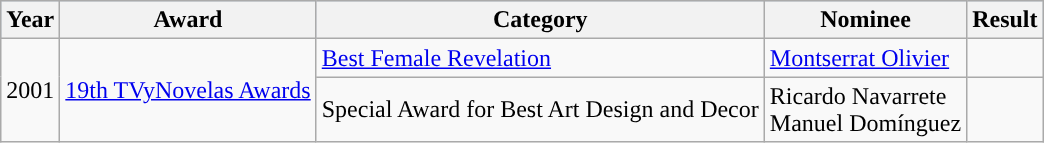<table class="wikitable">
<tr style="background:#b0c4de;">
<th>Year</th>
<th>Award</th>
<th>Category</th>
<th>Nominee</th>
<th>Result</th>
</tr>
<tr>
<td rowspan=2>2001</td>
<td rowspan=2><a href='#'>19th TVyNovelas Awards</a></td>
<td><a href='#'>Best Female Revelation</a></td>
<td><a href='#'>Montserrat Olivier</a></td>
<td></td>
</tr>
<tr>
<td>Special Award for Best Art Design and Decor</td>
<td>Ricardo Navarrete<br>Manuel Domínguez</td>
<td></td>
</tr>
</table>
